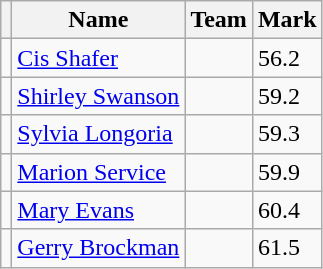<table class=wikitable>
<tr>
<th></th>
<th>Name</th>
<th>Team</th>
<th>Mark</th>
</tr>
<tr>
<td></td>
<td><a href='#'>Cis Shafer</a></td>
<td></td>
<td>56.2</td>
</tr>
<tr>
<td></td>
<td><a href='#'>Shirley Swanson</a></td>
<td></td>
<td>59.2</td>
</tr>
<tr>
<td></td>
<td><a href='#'>Sylvia Longoria</a></td>
<td></td>
<td>59.3</td>
</tr>
<tr>
<td></td>
<td><a href='#'>Marion Service</a></td>
<td></td>
<td>59.9</td>
</tr>
<tr>
<td></td>
<td><a href='#'>Mary Evans</a></td>
<td></td>
<td>60.4</td>
</tr>
<tr>
<td></td>
<td><a href='#'>Gerry Brockman</a></td>
<td></td>
<td>61.5</td>
</tr>
</table>
